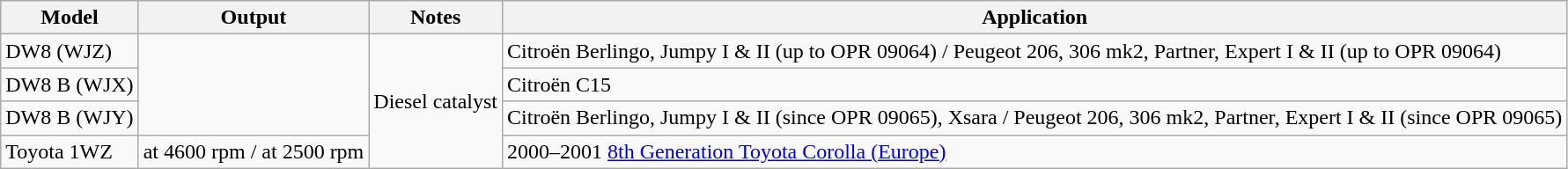<table class="wikitable">
<tr>
<th>Model</th>
<th>Output</th>
<th>Notes</th>
<th>Application</th>
</tr>
<tr>
<td>DW8 (WJZ)</td>
<td rowspan=3></td>
<td rowspan="4">Diesel catalyst</td>
<td>Citroën Berlingo, Jumpy I & II (up to OPR 09064) / Peugeot 206, 306 mk2, Partner, Expert I & II (up to OPR 09064)</td>
</tr>
<tr>
<td>DW8 B (WJX)</td>
<td>Citroën C15</td>
</tr>
<tr>
<td>DW8 B (WJY)</td>
<td>Citroën Berlingo, Jumpy I & II (since OPR 09065), Xsara / Peugeot 206, 306 mk2, Partner, Expert I & II (since OPR 09065)</td>
</tr>
<tr>
<td>Toyota 1WZ</td>
<td> at 4600 rpm /  at 2500 rpm</td>
<td>2000–2001 <a href='#'>8th Generation Toyota Corolla (Europe)</a></td>
</tr>
</table>
